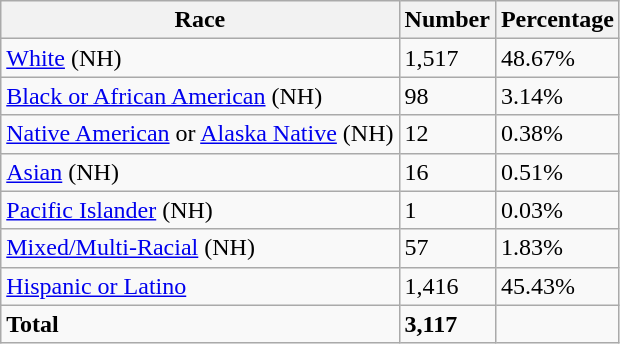<table class="wikitable">
<tr>
<th>Race</th>
<th>Number</th>
<th>Percentage</th>
</tr>
<tr>
<td><a href='#'>White</a> (NH)</td>
<td>1,517</td>
<td>48.67%</td>
</tr>
<tr>
<td><a href='#'>Black or African American</a> (NH)</td>
<td>98</td>
<td>3.14%</td>
</tr>
<tr>
<td><a href='#'>Native American</a> or <a href='#'>Alaska Native</a> (NH)</td>
<td>12</td>
<td>0.38%</td>
</tr>
<tr>
<td><a href='#'>Asian</a> (NH)</td>
<td>16</td>
<td>0.51%</td>
</tr>
<tr>
<td><a href='#'>Pacific Islander</a> (NH)</td>
<td>1</td>
<td>0.03%</td>
</tr>
<tr>
<td><a href='#'>Mixed/Multi-Racial</a> (NH)</td>
<td>57</td>
<td>1.83%</td>
</tr>
<tr>
<td><a href='#'>Hispanic or Latino</a></td>
<td>1,416</td>
<td>45.43%</td>
</tr>
<tr>
<td><strong>Total</strong></td>
<td><strong>3,117</strong></td>
<td></td>
</tr>
</table>
